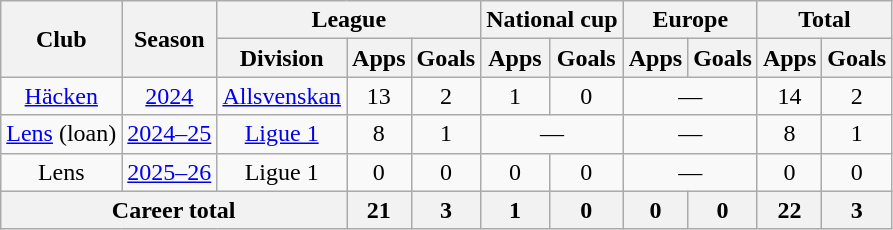<table class="wikitable" style="text-align: center;">
<tr>
<th rowspan="2">Club</th>
<th rowspan="2">Season</th>
<th colspan="3">League</th>
<th colspan="2">National cup</th>
<th colspan="2">Europe</th>
<th colspan="2">Total</th>
</tr>
<tr>
<th>Division</th>
<th>Apps</th>
<th>Goals</th>
<th>Apps</th>
<th>Goals</th>
<th>Apps</th>
<th>Goals</th>
<th>Apps</th>
<th>Goals</th>
</tr>
<tr>
<td><a href='#'>Häcken</a></td>
<td><a href='#'>2024</a></td>
<td><a href='#'>Allsvenskan</a></td>
<td>13</td>
<td>2</td>
<td>1</td>
<td>0</td>
<td colspan="2">—</td>
<td>14</td>
<td>2</td>
</tr>
<tr>
<td><a href='#'>Lens</a> (loan)</td>
<td><a href='#'>2024–25</a></td>
<td><a href='#'>Ligue 1</a></td>
<td>8</td>
<td>1</td>
<td colspan="2">—</td>
<td colspan="2">—</td>
<td>8</td>
<td>1</td>
</tr>
<tr>
<td>Lens</td>
<td><a href='#'>2025–26</a></td>
<td>Ligue 1</td>
<td>0</td>
<td>0</td>
<td>0</td>
<td>0</td>
<td colspan="2">—</td>
<td>0</td>
<td>0</td>
</tr>
<tr>
<th colspan="3">Career total</th>
<th>21</th>
<th>3</th>
<th>1</th>
<th>0</th>
<th>0</th>
<th>0</th>
<th>22</th>
<th>3</th>
</tr>
</table>
